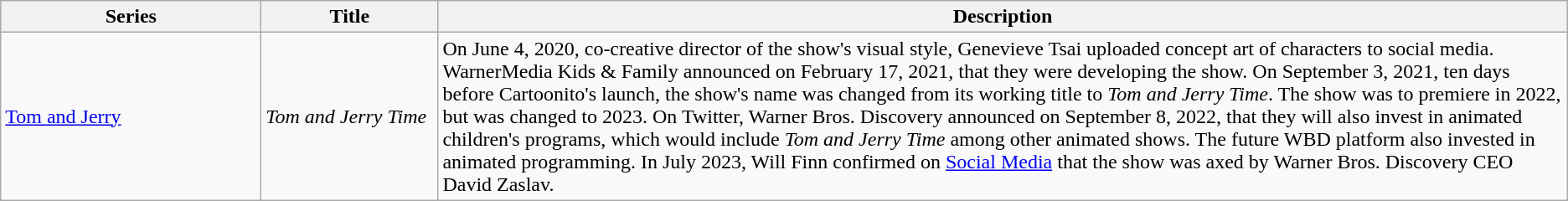<table class="wikitable">
<tr>
<th style="width:150pt;">Series</th>
<th style="width:100pt;">Title</th>
<th>Description</th>
</tr>
<tr>
<td><a href='#'>Tom and Jerry</a></td>
<td><em>Tom and Jerry Time</em></td>
<td>On June 4, 2020, co-creative director of the show's visual style, Genevieve Tsai uploaded concept art of characters to social media. WarnerMedia Kids & Family announced on February 17, 2021, that they were developing the show. On September 3, 2021, ten days before Cartoonito's launch, the show's name was changed from its working title to <em>Tom and Jerry Time</em>. The show was to premiere in 2022, but was changed to 2023. On Twitter, Warner Bros. Discovery announced on September 8, 2022, that they will also invest in animated children's programs, which would include <em>Tom and Jerry Time</em> among other animated shows. The future WBD platform also invested in animated programming. In July 2023, Will Finn confirmed on <a href='#'>Social Media</a> that the show was axed by Warner Bros. Discovery CEO David Zaslav.</td>
</tr>
</table>
